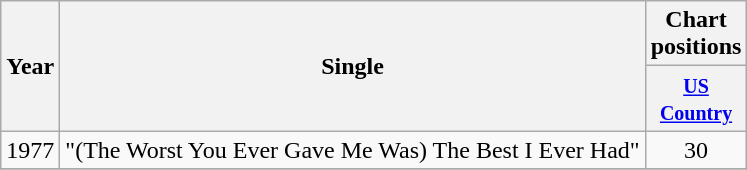<table class="wikitable">
<tr>
<th rowspan="2">Year</th>
<th rowspan="2">Single</th>
<th>Chart positions</th>
</tr>
<tr>
<th width="45"><small><a href='#'>US Country</a></small></th>
</tr>
<tr>
<td>1977</td>
<td>"(The Worst You Ever Gave Me Was) The Best I Ever Had"</td>
<td align="center">30</td>
</tr>
<tr>
</tr>
</table>
